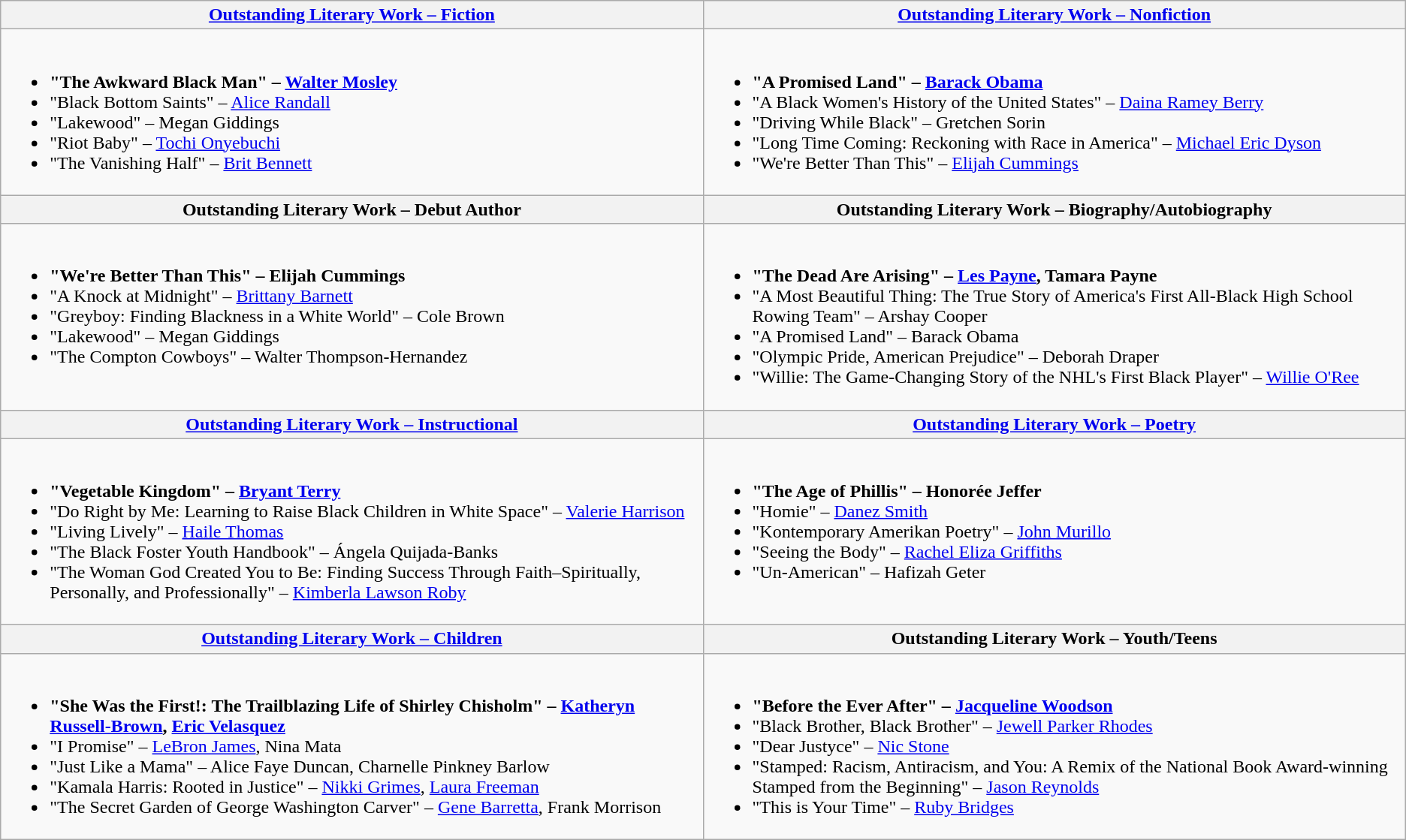<table class="wikitable">
<tr>
<th style="width=50%"><a href='#'>Outstanding Literary Work – Fiction</a></th>
<th style="width=50%"><a href='#'>Outstanding Literary Work – Nonfiction</a></th>
</tr>
<tr>
<td width="50%" style="vertical-align:top"><br><ul><li><strong>"The Awkward Black Man" – <a href='#'>Walter Mosley</a></strong></li><li>"Black Bottom Saints" – <a href='#'>Alice Randall</a></li><li>"Lakewood" – Megan Giddings</li><li>"Riot Baby" – <a href='#'>Tochi Onyebuchi</a></li><li>"The Vanishing Half" – <a href='#'>Brit Bennett</a></li></ul></td>
<td width="50%" style="vertical-align:top"><br><ul><li><strong>"A Promised Land" – <a href='#'>Barack Obama</a></strong></li><li>"A Black Women's History of the United States" – <a href='#'>Daina Ramey Berry</a></li><li>"Driving While Black" – Gretchen Sorin</li><li>"Long Time Coming: Reckoning with Race in America" – <a href='#'>Michael Eric Dyson</a></li><li>"We're Better Than This" – <a href='#'>Elijah Cummings</a></li></ul></td>
</tr>
<tr>
<th style="width=50%">Outstanding Literary Work – Debut Author</th>
<th style="width=50%">Outstanding Literary Work – Biography/Autobiography</th>
</tr>
<tr>
<td width="50%" style="vertical-align:top"><br><ul><li><strong>"We're Better Than This" – Elijah Cummings</strong></li><li>"A Knock at Midnight" – <a href='#'>Brittany Barnett</a></li><li>"Greyboy: Finding Blackness in a White World" – Cole Brown</li><li>"Lakewood" – Megan Giddings</li><li>"The Compton Cowboys" – Walter Thompson-Hernandez</li></ul></td>
<td width="50%" style="vertical-align:top"><br><ul><li><strong>"The Dead Are Arising" – <a href='#'>Les Payne</a>, Tamara Payne</strong></li><li>"A Most Beautiful Thing: The True Story of America's First All-Black High School Rowing Team" – Arshay Cooper</li><li>"A Promised Land" – Barack Obama</li><li>"Olympic Pride, American Prejudice" – Deborah Draper</li><li>"Willie: The Game-Changing Story of the NHL's First Black Player" – <a href='#'>Willie O'Ree</a></li></ul></td>
</tr>
<tr>
<th style="width=50%"><a href='#'>Outstanding Literary Work – Instructional</a></th>
<th style="width=50%"><a href='#'>Outstanding Literary Work – Poetry</a></th>
</tr>
<tr>
<td width="50%" style="vertical-align:top"><br><ul><li><strong>"Vegetable Kingdom" – <a href='#'>Bryant Terry</a></strong></li><li>"Do Right by Me: Learning to Raise Black Children in White Space" – <a href='#'>Valerie Harrison</a></li><li>"Living Lively" – <a href='#'>Haile Thomas</a></li><li>"The Black Foster Youth Handbook" – Ángela Quijada-Banks</li><li>"The Woman God Created You to Be: Finding Success Through Faith–Spiritually, Personally, and Professionally" – <a href='#'>Kimberla Lawson Roby</a></li></ul></td>
<td width="50%" style="vertical-align:top"><br><ul><li><strong>"The Age of Phillis" – Honorée Jeffer</strong></li><li>"Homie" – <a href='#'>Danez Smith</a></li><li>"Kontemporary Amerikan Poetry" – <a href='#'>John Murillo</a></li><li>"Seeing the Body" – <a href='#'>Rachel Eliza Griffiths</a></li><li>"Un-American" – Hafizah Geter</li></ul></td>
</tr>
<tr>
<th style="width=50%"><a href='#'>Outstanding Literary Work – Children</a></th>
<th style="width=50%">Outstanding Literary Work – Youth/Teens</th>
</tr>
<tr>
<td width="50%" style="vertical-align:top"><br><ul><li><strong>"She Was the First!: The Trailblazing Life of Shirley Chisholm" – <a href='#'>Katheryn Russell-Brown</a>, <a href='#'>Eric Velasquez</a></strong></li><li>"I Promise" – <a href='#'>LeBron James</a>, Nina Mata</li><li>"Just Like a Mama" – Alice Faye Duncan, Charnelle Pinkney Barlow</li><li>"Kamala Harris: Rooted in Justice" – <a href='#'>Nikki Grimes</a>, <a href='#'>Laura Freeman</a></li><li>"The Secret Garden of George Washington Carver" – <a href='#'>Gene Barretta</a>, Frank Morrison</li></ul></td>
<td width="50%" style="vertical-align:top"><br><ul><li><strong>"Before the Ever After" – <a href='#'>Jacqueline Woodson</a></strong></li><li>"Black Brother, Black Brother" – <a href='#'>Jewell Parker Rhodes</a></li><li>"Dear Justyce" – <a href='#'>Nic Stone</a></li><li>"Stamped: Racism, Antiracism, and You: A Remix of the National Book Award-winning Stamped from the Beginning" – <a href='#'>Jason Reynolds</a></li><li>"This is Your Time" – <a href='#'>Ruby Bridges</a></li></ul></td>
</tr>
</table>
